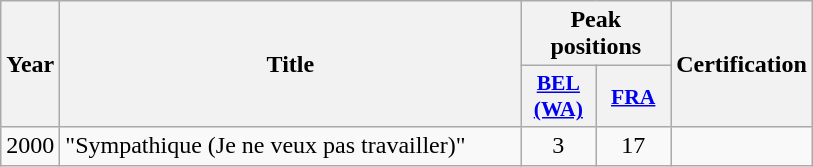<table class="wikitable">
<tr>
<th align="center" rowspan="2" width="10">Year</th>
<th align="center" rowspan="2" width="300">Title</th>
<th align="center" colspan="2" width="20">Peak positions</th>
<th align="center" rowspan="2" width="70">Certification</th>
</tr>
<tr>
<th scope="col" style="width:3em;font-size:90%;"><a href='#'>BEL (WA)</a><br></th>
<th scope="col" style="width:3em;font-size:90%;"><a href='#'>FRA</a><br></th>
</tr>
<tr>
<td style="text-align:center;">2000</td>
<td>"Sympathique (Je ne veux pas travailler)"</td>
<td style="text-align:center;">3</td>
<td style="text-align:center;">17</td>
<td style="text-align:center;"></td>
</tr>
</table>
